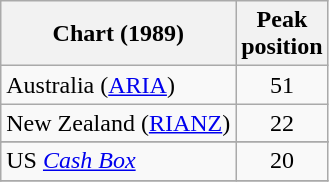<table class="wikitable sortable">
<tr>
<th>Chart (1989)</th>
<th>Peak<br>position</th>
</tr>
<tr>
<td>Australia (<a href='#'>ARIA</a>)</td>
<td align="center">51</td>
</tr>
<tr>
<td>New Zealand (<a href='#'>RIANZ</a>)</td>
<td align="center">22</td>
</tr>
<tr>
</tr>
<tr>
<td>US <em><a href='#'>Cash Box</a></em></td>
<td align="center">20</td>
</tr>
<tr>
</tr>
</table>
